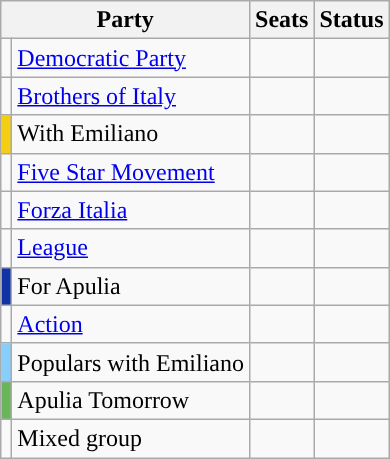<table class=wikitable>
<tr>
<th colspan=2>Party</th>
<th>Seats</th>
<th>Status</th>
</tr>
<tr>
<td style="color:inherit;background:"></td>
<td><a href='#'>Democratic Party</a></td>
<td></td>
<td></td>
</tr>
<tr>
<td style="color:inherit;background:"></td>
<td><a href='#'>Brothers of Italy</a></td>
<td></td>
<td></td>
</tr>
<tr>
<td style="color:inherit;background:#F4CE13"></td>
<td>With Emiliano</td>
<td></td>
<td></td>
</tr>
<tr>
<td style="color:inherit;background:"></td>
<td><a href='#'>Five Star Movement</a></td>
<td></td>
<td></td>
</tr>
<tr>
<td style="color:inherit;background:"></td>
<td><a href='#'>Forza Italia</a></td>
<td></td>
<td></td>
</tr>
<tr>
<td style="color:inherit;background:"></td>
<td><a href='#'>League</a></td>
<td></td>
<td></td>
</tr>
<tr>
<td style="color:inherit;background:#1034A6"></td>
<td>For Apulia</td>
<td></td>
<td></td>
</tr>
<tr>
<td style="color:inherit;background:"></td>
<td><a href='#'>Action</a></td>
<td></td>
<td></td>
</tr>
<tr>
<td style="color:inherit;background:#87CEFA"></td>
<td>Populars with Emiliano</td>
<td></td>
<td></td>
</tr>
<tr>
<td style="color:inherit;background:#6AB55A"></td>
<td>Apulia Tomorrow</td>
<td></td>
<td></td>
</tr>
<tr>
<td></td>
<td>Mixed group</td>
<td></td>
<td></td>
</tr>
</table>
